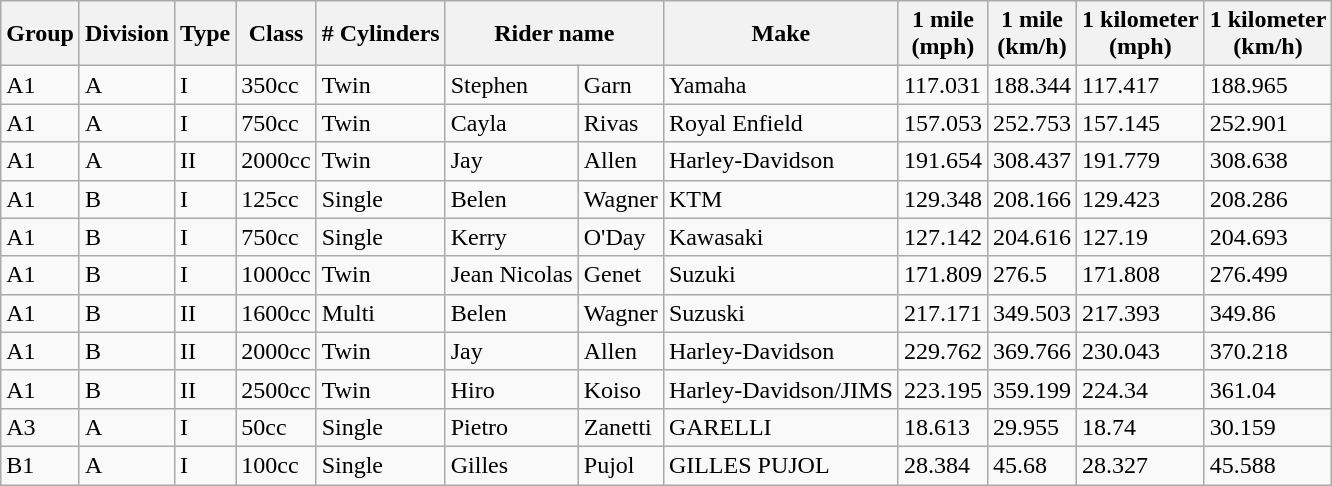<table class="wikitable">
<tr>
<th>Group</th>
<th>Division</th>
<th>Type</th>
<th>Class</th>
<th># Cylinders</th>
<th colspan="2">Rider name</th>
<th>Make</th>
<th>1 mile <br>(mph)</th>
<th>1 mile <br>(km/h)</th>
<th>1 kilometer <br>(mph)</th>
<th>1 kilometer <br>(km/h)</th>
</tr>
<tr>
<td>A1</td>
<td>A</td>
<td>I</td>
<td>350cc</td>
<td>Twin</td>
<td>Stephen</td>
<td>Garn</td>
<td>Yamaha</td>
<td>117.031</td>
<td>188.344</td>
<td>117.417</td>
<td>188.965</td>
</tr>
<tr>
<td>A1</td>
<td>A</td>
<td>I</td>
<td>750cc</td>
<td>Twin</td>
<td>Cayla</td>
<td>Rivas</td>
<td>Royal Enfield</td>
<td>157.053</td>
<td>252.753</td>
<td>157.145</td>
<td>252.901</td>
</tr>
<tr>
<td>A1</td>
<td>A</td>
<td>II</td>
<td>2000cc</td>
<td>Twin</td>
<td>Jay</td>
<td>Allen</td>
<td>Harley-Davidson</td>
<td>191.654</td>
<td>308.437</td>
<td>191.779</td>
<td>308.638</td>
</tr>
<tr>
<td>A1</td>
<td>B</td>
<td>I</td>
<td>125cc</td>
<td>Single</td>
<td>Belen</td>
<td>Wagner</td>
<td>KTM</td>
<td>129.348</td>
<td>208.166</td>
<td>129.423</td>
<td>208.286</td>
</tr>
<tr>
<td>A1</td>
<td>B</td>
<td>I</td>
<td>750cc</td>
<td>Single</td>
<td>Kerry</td>
<td>O'Day</td>
<td>Kawasaki</td>
<td>127.142</td>
<td>204.616</td>
<td>127.19</td>
<td>204.693</td>
</tr>
<tr>
<td>A1</td>
<td>B</td>
<td>I</td>
<td>1000cc</td>
<td>Twin</td>
<td>Jean Nicolas</td>
<td>Genet</td>
<td>Suzuki</td>
<td>171.809</td>
<td>276.5</td>
<td>171.808</td>
<td>276.499</td>
</tr>
<tr>
<td>A1</td>
<td>B</td>
<td>II</td>
<td>1600cc</td>
<td>Multi</td>
<td>Belen</td>
<td>Wagner</td>
<td>Suzuski</td>
<td>217.171</td>
<td>349.503</td>
<td>217.393</td>
<td>349.86</td>
</tr>
<tr>
<td>A1</td>
<td>B</td>
<td>II</td>
<td>2000cc</td>
<td>Twin</td>
<td>Jay</td>
<td>Allen</td>
<td>Harley-Davidson</td>
<td>229.762</td>
<td>369.766</td>
<td>230.043</td>
<td>370.218</td>
</tr>
<tr>
<td>A1</td>
<td>B</td>
<td>II</td>
<td>2500cc</td>
<td>Twin</td>
<td>Hiro</td>
<td>Koiso</td>
<td>Harley-Davidson/JIMS</td>
<td>223.195</td>
<td>359.199</td>
<td>224.34</td>
<td>361.04</td>
</tr>
<tr>
<td>A3</td>
<td>A</td>
<td>I</td>
<td>50cc</td>
<td>Single</td>
<td>Pietro</td>
<td>Zanetti</td>
<td>GARELLI</td>
<td>18.613</td>
<td>29.955</td>
<td>18.74</td>
<td>30.159</td>
</tr>
<tr>
<td>B1</td>
<td>A</td>
<td>I</td>
<td>100cc</td>
<td>Single</td>
<td>Gilles</td>
<td>Pujol</td>
<td>GILLES PUJOL</td>
<td>28.384</td>
<td>45.68</td>
<td>28.327</td>
<td>45.588</td>
</tr>
</table>
